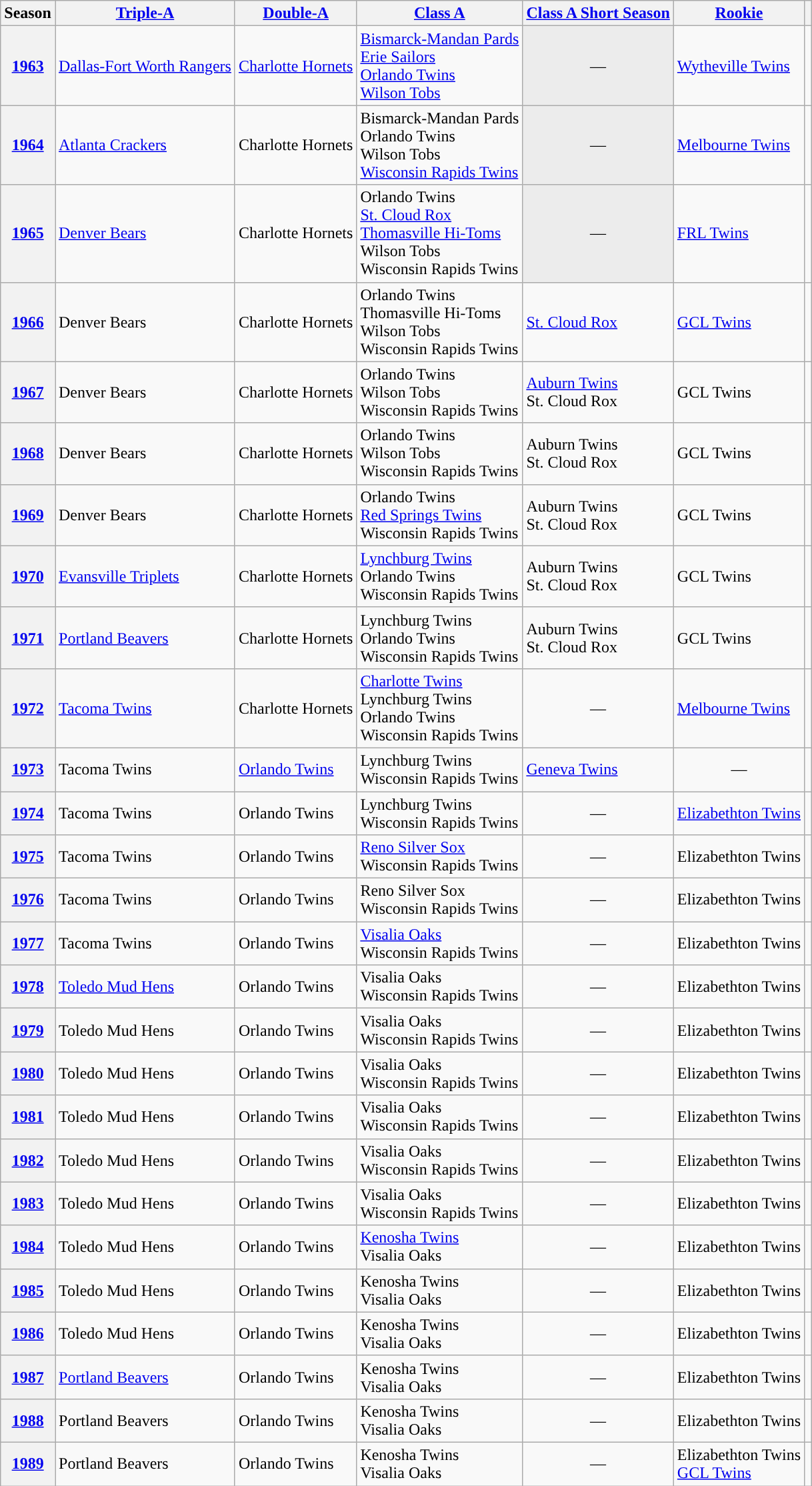<table class="wikitable plainrowheaders">
<tr>
<th scope="col">Season</th>
<th scope="col"><a href='#'><span>Triple-A</span></a></th>
<th scope="col"><a href='#'><span>Double-A</span></a></th>
<th scope="col"><a href='#'><span>Class A</span></a></th>
<th scope="col"><a href='#'><span>Class A Short Season</span></a></th>
<th scope="col"><a href='#'><span>Rookie</span></a></th>
<th scope="col"></th>
</tr>
<tr>
<th scope="row" style="text-align:center"><a href='#'>1963</a></th>
<td><a href='#'>Dallas-Fort Worth Rangers</a></td>
<td><a href='#'>Charlotte Hornets</a></td>
<td><a href='#'>Bismarck-Mandan Pards</a><br><a href='#'>Erie Sailors</a><br><a href='#'>Orlando Twins</a><br><a href='#'>Wilson Tobs</a></td>
<td style="background:#ececec" align="center">—</td>
<td><a href='#'>Wytheville Twins</a></td>
<td align="center"></td>
</tr>
<tr>
<th scope="row" style="text-align:center"><a href='#'>1964</a></th>
<td><a href='#'>Atlanta Crackers</a></td>
<td>Charlotte Hornets</td>
<td>Bismarck-Mandan Pards<br>Orlando Twins<br>Wilson Tobs<br><a href='#'>Wisconsin Rapids Twins</a></td>
<td style="background:#ececec" align="center">—</td>
<td><a href='#'>Melbourne Twins</a></td>
<td align="center"></td>
</tr>
<tr>
<th scope="row" style="text-align:center"><a href='#'>1965</a></th>
<td><a href='#'>Denver Bears</a></td>
<td>Charlotte Hornets</td>
<td>Orlando Twins<br><a href='#'>St. Cloud Rox</a><br><a href='#'>Thomasville Hi-Toms</a><br>Wilson Tobs<br>Wisconsin Rapids Twins</td>
<td style="background:#ececec" align="center">—</td>
<td><a href='#'>FRL Twins</a></td>
<td align="center"></td>
</tr>
<tr>
<th scope="row" style="text-align:center"><a href='#'>1966</a></th>
<td>Denver Bears</td>
<td>Charlotte Hornets</td>
<td>Orlando Twins<br>Thomasville Hi-Toms<br>Wilson Tobs<br>Wisconsin Rapids Twins</td>
<td><a href='#'>St. Cloud Rox</a></td>
<td><a href='#'>GCL Twins</a></td>
<td align="center"></td>
</tr>
<tr>
<th scope="row" style="text-align:center"><a href='#'>1967</a></th>
<td>Denver Bears</td>
<td>Charlotte Hornets</td>
<td>Orlando Twins<br>Wilson Tobs<br>Wisconsin Rapids Twins</td>
<td><a href='#'>Auburn Twins</a><br>St. Cloud Rox</td>
<td>GCL Twins</td>
<td align="center"></td>
</tr>
<tr>
<th scope="row" style="text-align:center"><a href='#'>1968</a></th>
<td>Denver Bears</td>
<td>Charlotte Hornets</td>
<td>Orlando Twins<br>Wilson Tobs<br>Wisconsin Rapids Twins</td>
<td>Auburn Twins<br>St. Cloud Rox</td>
<td>GCL Twins</td>
<td align="center"></td>
</tr>
<tr>
<th scope="row" style="text-align:center"><a href='#'>1969</a></th>
<td>Denver Bears</td>
<td>Charlotte Hornets</td>
<td>Orlando Twins<br><a href='#'>Red Springs Twins</a><br>Wisconsin Rapids Twins</td>
<td>Auburn Twins<br>St. Cloud Rox</td>
<td>GCL Twins</td>
<td align="center"></td>
</tr>
<tr>
<th scope="row" style="text-align:center"><a href='#'>1970</a></th>
<td><a href='#'>Evansville Triplets</a></td>
<td>Charlotte Hornets</td>
<td><a href='#'>Lynchburg Twins</a><br>Orlando Twins<br>Wisconsin Rapids Twins</td>
<td>Auburn Twins<br>St. Cloud Rox</td>
<td>GCL Twins</td>
<td align="center"></td>
</tr>
<tr>
<th scope="row" style="text-align:center"><a href='#'>1971</a></th>
<td><a href='#'>Portland Beavers</a></td>
<td>Charlotte Hornets</td>
<td>Lynchburg Twins<br>Orlando Twins<br>Wisconsin Rapids Twins</td>
<td>Auburn Twins<br>St. Cloud Rox</td>
<td>GCL Twins</td>
<td align="center"></td>
</tr>
<tr>
<th scope="row" style="text-align:center"><a href='#'>1972</a></th>
<td><a href='#'>Tacoma Twins</a></td>
<td>Charlotte Hornets</td>
<td><a href='#'>Charlotte Twins</a><br>Lynchburg Twins<br>Orlando Twins<br>Wisconsin Rapids Twins</td>
<td align="center">—</td>
<td><a href='#'>Melbourne Twins</a></td>
<td align="center"></td>
</tr>
<tr>
<th scope="row" style="text-align:center"><a href='#'>1973</a></th>
<td>Tacoma Twins</td>
<td><a href='#'>Orlando Twins</a></td>
<td>Lynchburg Twins<br>Wisconsin Rapids Twins</td>
<td><a href='#'>Geneva Twins</a></td>
<td align="center">—</td>
<td align="center"></td>
</tr>
<tr>
<th scope="row" style="text-align:center"><a href='#'>1974</a></th>
<td>Tacoma Twins</td>
<td>Orlando Twins</td>
<td>Lynchburg Twins<br>Wisconsin Rapids Twins</td>
<td align="center">—</td>
<td><a href='#'>Elizabethton Twins</a></td>
<td align="center"></td>
</tr>
<tr>
<th scope="row" style="text-align:center"><a href='#'>1975</a></th>
<td>Tacoma Twins</td>
<td>Orlando Twins</td>
<td><a href='#'>Reno Silver Sox</a><br>Wisconsin Rapids Twins</td>
<td align="center">—</td>
<td>Elizabethton Twins</td>
<td align="center"></td>
</tr>
<tr>
<th scope="row" style="text-align:center"><a href='#'>1976</a></th>
<td>Tacoma Twins</td>
<td>Orlando Twins</td>
<td>Reno Silver Sox<br>Wisconsin Rapids Twins</td>
<td align="center">—</td>
<td>Elizabethton Twins</td>
<td align="center"></td>
</tr>
<tr>
<th scope="row" style="text-align:center"><a href='#'>1977</a></th>
<td>Tacoma Twins</td>
<td>Orlando Twins</td>
<td><a href='#'>Visalia Oaks</a><br>Wisconsin Rapids Twins</td>
<td align="center">—</td>
<td>Elizabethton Twins</td>
<td align="center"></td>
</tr>
<tr>
<th scope="row" style="text-align:center"><a href='#'>1978</a></th>
<td><a href='#'>Toledo Mud Hens</a></td>
<td>Orlando Twins</td>
<td>Visalia Oaks<br>Wisconsin Rapids Twins</td>
<td align="center">—</td>
<td>Elizabethton Twins</td>
<td align="center"></td>
</tr>
<tr>
<th scope="row" style="text-align:center"><a href='#'>1979</a></th>
<td>Toledo Mud Hens</td>
<td>Orlando Twins</td>
<td>Visalia Oaks<br>Wisconsin Rapids Twins</td>
<td align="center">—</td>
<td>Elizabethton Twins</td>
<td align="center"></td>
</tr>
<tr>
<th scope="row" style="text-align:center"><a href='#'>1980</a></th>
<td>Toledo Mud Hens</td>
<td>Orlando Twins</td>
<td>Visalia Oaks<br>Wisconsin Rapids Twins</td>
<td align="center">—</td>
<td>Elizabethton Twins</td>
<td align="center"></td>
</tr>
<tr>
<th scope="row" style="text-align:center"><a href='#'>1981</a></th>
<td>Toledo Mud Hens</td>
<td>Orlando Twins</td>
<td>Visalia Oaks<br>Wisconsin Rapids Twins</td>
<td align="center">—</td>
<td>Elizabethton Twins</td>
<td align="center"></td>
</tr>
<tr>
<th scope="row" style="text-align:center"><a href='#'>1982</a></th>
<td>Toledo Mud Hens</td>
<td>Orlando Twins</td>
<td>Visalia Oaks<br>Wisconsin Rapids Twins</td>
<td align="center">—</td>
<td>Elizabethton Twins</td>
<td align="center"></td>
</tr>
<tr>
<th scope="row" style="text-align:center"><a href='#'>1983</a></th>
<td>Toledo Mud Hens</td>
<td>Orlando Twins</td>
<td>Visalia Oaks<br>Wisconsin Rapids Twins</td>
<td align="center">—</td>
<td>Elizabethton Twins</td>
<td align="center"></td>
</tr>
<tr>
<th scope="row" style="text-align:center"><a href='#'>1984</a></th>
<td>Toledo Mud Hens</td>
<td>Orlando Twins</td>
<td><a href='#'>Kenosha Twins</a><br>Visalia Oaks</td>
<td align="center">—</td>
<td>Elizabethton Twins</td>
<td align="center"></td>
</tr>
<tr>
<th scope="row" style="text-align:center"><a href='#'>1985</a></th>
<td>Toledo Mud Hens</td>
<td>Orlando Twins</td>
<td>Kenosha Twins<br>Visalia Oaks</td>
<td align="center">—</td>
<td>Elizabethton Twins</td>
<td align="center"></td>
</tr>
<tr>
<th scope="row" style="text-align:center"><a href='#'>1986</a></th>
<td>Toledo Mud Hens</td>
<td>Orlando Twins</td>
<td>Kenosha Twins<br>Visalia Oaks</td>
<td align="center">—</td>
<td>Elizabethton Twins</td>
<td align="center"></td>
</tr>
<tr>
<th scope="row" style="text-align:center"><a href='#'>1987</a></th>
<td><a href='#'>Portland Beavers</a></td>
<td>Orlando Twins</td>
<td>Kenosha Twins<br>Visalia Oaks</td>
<td align="center">—</td>
<td>Elizabethton Twins</td>
<td align="center"></td>
</tr>
<tr>
<th scope="row" style="text-align:center"><a href='#'>1988</a></th>
<td>Portland Beavers</td>
<td>Orlando Twins</td>
<td>Kenosha Twins<br>Visalia Oaks</td>
<td align="center">—</td>
<td>Elizabethton Twins</td>
<td align="center"></td>
</tr>
<tr>
<th scope="row" style="text-align:center"><a href='#'>1989</a></th>
<td>Portland Beavers</td>
<td>Orlando Twins</td>
<td>Kenosha Twins<br>Visalia Oaks</td>
<td align="center">—</td>
<td>Elizabethton Twins<br><a href='#'>GCL Twins</a></td>
<td align="center"></td>
</tr>
</table>
